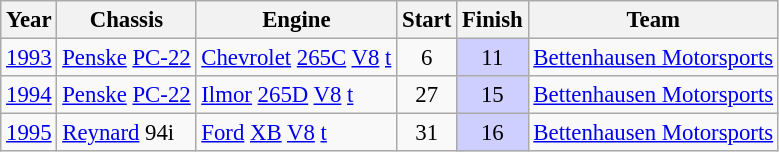<table class="wikitable" style="font-size: 95%;">
<tr>
<th>Year</th>
<th>Chassis</th>
<th>Engine</th>
<th>Start</th>
<th>Finish</th>
<th>Team</th>
</tr>
<tr>
<td><a href='#'>1993</a></td>
<td><a href='#'>Penske</a> <a href='#'>PC-22</a></td>
<td><a href='#'>Chevrolet</a> <a href='#'>265C</a> <a href='#'>V8</a> <a href='#'>t</a></td>
<td align=center>6</td>
<td align=center style="background:#CFCFFF;">11</td>
<td><a href='#'>Bettenhausen Motorsports</a></td>
</tr>
<tr>
<td><a href='#'>1994</a></td>
<td><a href='#'>Penske</a> <a href='#'>PC-22</a></td>
<td><a href='#'>Ilmor</a> <a href='#'>265D</a> <a href='#'>V8</a> <a href='#'>t</a></td>
<td align=center>27</td>
<td align=center style="background:#CFCFFF;">15</td>
<td><a href='#'>Bettenhausen Motorsports</a></td>
</tr>
<tr>
<td><a href='#'>1995</a></td>
<td><a href='#'>Reynard</a> 94i</td>
<td><a href='#'>Ford</a> <a href='#'>XB</a> <a href='#'>V8</a> <a href='#'>t</a></td>
<td align=center>31</td>
<td align=center style="background:#CFCFFF;">16</td>
<td><a href='#'>Bettenhausen Motorsports</a></td>
</tr>
</table>
